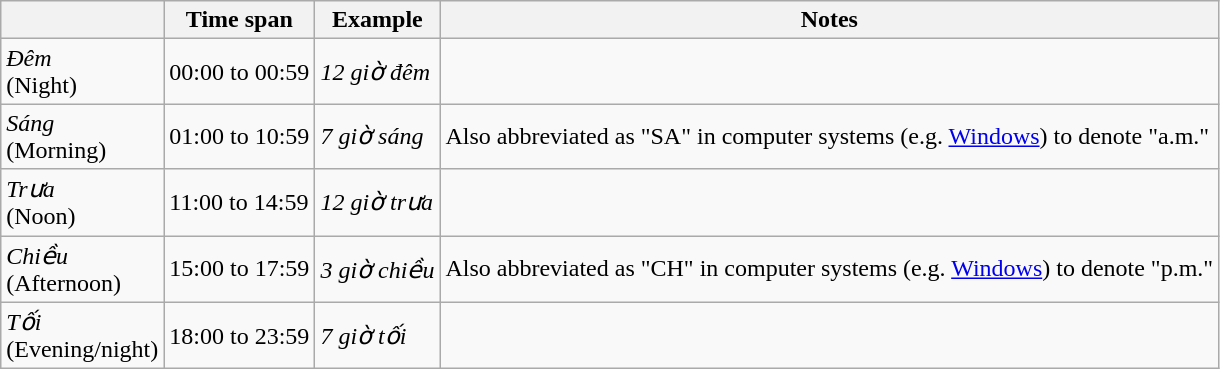<table class="wikitable">
<tr>
<th></th>
<th>Time span</th>
<th>Example</th>
<th>Notes</th>
</tr>
<tr>
<td><em>Đêm</em><br>(Night)</td>
<td>00:00 to 00:59</td>
<td><em>12 giờ đêm</em></td>
<td></td>
</tr>
<tr>
<td><em>Sáng</em><br>(Morning)</td>
<td>01:00 to 10:59</td>
<td><em>7 giờ sáng</em></td>
<td>Also abbreviated as "SA" in computer systems (e.g. <a href='#'>Windows</a>) to denote "a.m."</td>
</tr>
<tr>
<td><em>Trưa</em><br>(Noon)</td>
<td>11:00 to 14:59</td>
<td><em>12 giờ trưa</em></td>
<td></td>
</tr>
<tr>
<td><em>Chiều</em><br>(Afternoon)</td>
<td>15:00 to 17:59</td>
<td><em>3 giờ chiều</em></td>
<td>Also abbreviated as "CH" in computer systems (e.g. <a href='#'>Windows</a>) to denote "p.m."</td>
</tr>
<tr>
<td><em>Tối</em><br>(Evening/night)</td>
<td>18:00 to 23:59</td>
<td><em>7 giờ tối</em></td>
<td></td>
</tr>
</table>
